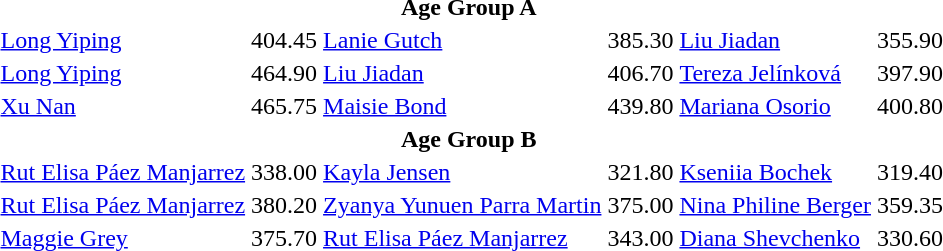<table>
<tr>
<th colspan=7>Age Group A</th>
</tr>
<tr>
<td></td>
<td><a href='#'>Long Yiping</a><br></td>
<td>404.45</td>
<td><a href='#'>Lanie Gutch</a><br></td>
<td>385.30</td>
<td><a href='#'>Liu Jiadan</a><br></td>
<td>355.90</td>
</tr>
<tr>
<td></td>
<td><a href='#'>Long Yiping</a><br></td>
<td>464.90</td>
<td><a href='#'>Liu Jiadan</a><br></td>
<td>406.70</td>
<td><a href='#'>Tereza Jelínková</a><br></td>
<td>397.90</td>
</tr>
<tr>
<td></td>
<td><a href='#'>Xu Nan</a><br></td>
<td>465.75</td>
<td><a href='#'>Maisie Bond</a><br></td>
<td>439.80</td>
<td><a href='#'>Mariana Osorio</a><br></td>
<td>400.80</td>
</tr>
<tr>
<th colspan=7>Age Group B</th>
</tr>
<tr>
<td></td>
<td><a href='#'>Rut Elisa Páez Manjarrez</a><br></td>
<td>338.00</td>
<td><a href='#'>Kayla Jensen</a><br></td>
<td>321.80</td>
<td><a href='#'>Kseniia Bochek</a><br></td>
<td>319.40</td>
</tr>
<tr>
<td></td>
<td><a href='#'>Rut Elisa Páez Manjarrez</a><br></td>
<td>380.20</td>
<td><a href='#'>Zyanya Yunuen Parra Martin</a><br></td>
<td>375.00</td>
<td><a href='#'>Nina Philine Berger</a><br></td>
<td>359.35</td>
</tr>
<tr>
<td></td>
<td><a href='#'>Maggie Grey</a><br></td>
<td>375.70</td>
<td><a href='#'>Rut Elisa Páez Manjarrez</a><br></td>
<td>343.00</td>
<td><a href='#'>Diana Shevchenko</a><br></td>
<td>330.60</td>
</tr>
</table>
